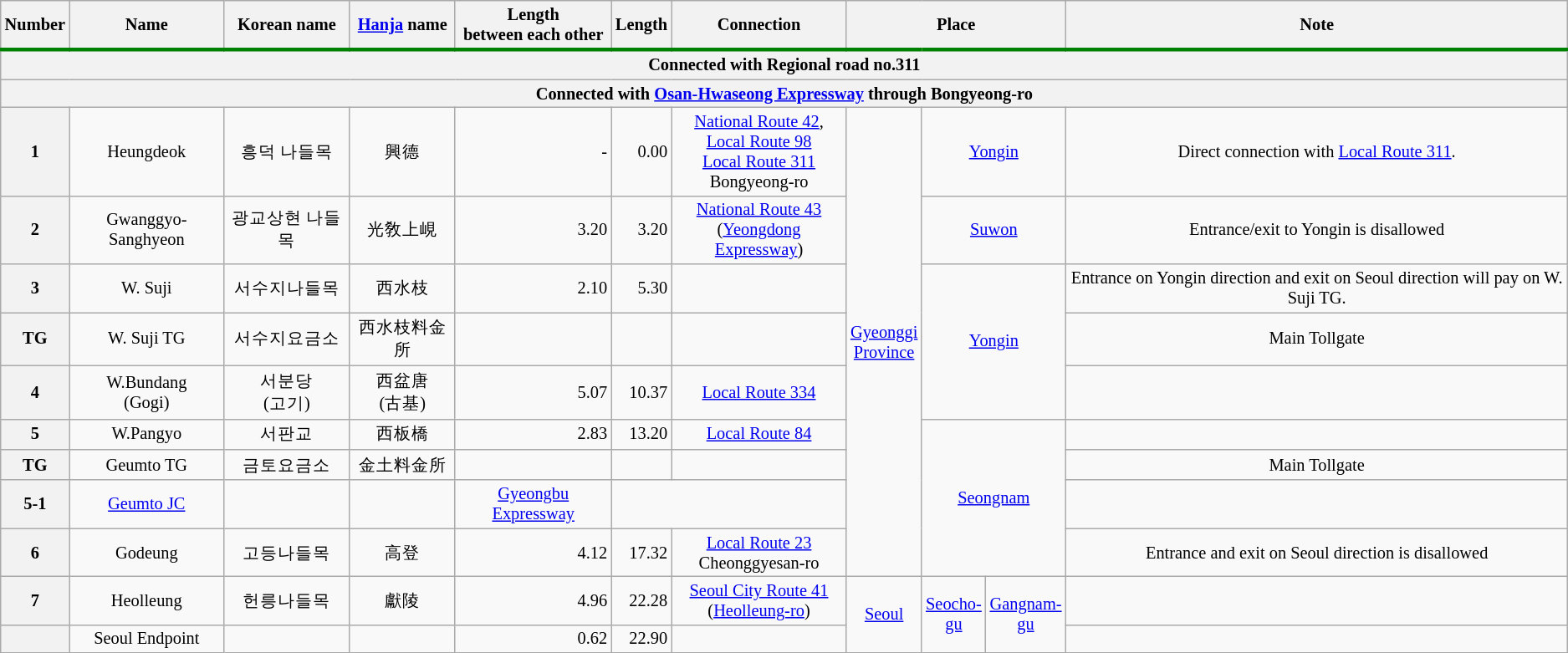<table class="wikitable" style="font-size: 85%; text-align: center;">
<tr style="border-bottom: solid 0.25em green;">
<th>Number</th>
<th>Name</th>
<th>Korean name</th>
<th><a href='#'>Hanja</a> name</th>
<th>Length <br>between each other</th>
<th>Length</th>
<th>Connection</th>
<th colspan="3">Place</th>
<th>Note</th>
</tr>
<tr>
<th colspan="11">Connected with Regional road no.311</th>
</tr>
<tr>
<th colspan="11">Connected with <a href='#'>Osan-Hwaseong Expressway</a> through Bongyeong-ro</th>
</tr>
<tr>
<th>1</th>
<td>Heungdeok</td>
<td>흥덕 나들목</td>
<td>興德</td>
<td style="text-align: right;">-</td>
<td style="text-align: right;">0.00</td>
<td><a href='#'>National Route 42</a>, <br><a href='#'>Local Route 98</a><br><a href='#'>Local Route 311</a><br>Bongyeong-ro</td>
<td style="width: 1.2em;" rowspan="9"><a href='#'>Gyeonggi Province</a></td>
<td style="width:15px align=center" colspan="2"><a href='#'>Yongin</a></td>
<td>Direct connection with <a href='#'>Local Route 311</a>.</td>
</tr>
<tr>
<th>2</th>
<td>Gwanggyo-Sanghyeon</td>
<td>광교상현 나들목</td>
<td>光敎上峴</td>
<td style="text-align: right;">3.20</td>
<td style="text-align: right;">3.20</td>
<td><a href='#'>National Route 43</a><br>(<a href='#'>Yeongdong Expressway</a>)</td>
<td style="width:15px align=center" colspan="2"><a href='#'>Suwon</a></td>
<td>Entrance/exit to Yongin is disallowed</td>
</tr>
<tr>
<th>3</th>
<td>W. Suji</td>
<td>서수지나들목</td>
<td>西水枝</td>
<td style="text-align: right;">2.10</td>
<td style="text-align: right;">5.30</td>
<td></td>
<td style="width:15px align=center" rowspan="3" colspan="2"><a href='#'>Yongin</a></td>
<td>Entrance on Yongin direction and exit on Seoul direction will pay on W. Suji TG.</td>
</tr>
<tr>
<th>TG</th>
<td>W. Suji TG</td>
<td>서수지요금소</td>
<td>西水枝料金所</td>
<td></td>
<td></td>
<td></td>
<td>Main Tollgate</td>
</tr>
<tr>
<th>4</th>
<td>W.Bundang<br>(Gogi)</td>
<td>서분당<br>(고기)</td>
<td>西盆唐<br>(古基)</td>
<td style="text-align: right;">5.07</td>
<td style="text-align: right;">10.37</td>
<td><a href='#'>Local Route 334</a></td>
<td></td>
</tr>
<tr>
<th>5</th>
<td>W.Pangyo</td>
<td>서판교</td>
<td>西板橋</td>
<td style="text-align: right;">2.83</td>
<td style="text-align: right;">13.20</td>
<td><a href='#'>Local Route 84</a></td>
<td style="width:15px align=center" rowspan="4" colspan="2"><a href='#'>Seongnam</a></td>
<td></td>
</tr>
<tr>
<th>TG</th>
<td>Geumto TG</td>
<td>금토요금소</td>
<td>金土料金所</td>
<td></td>
<td></td>
<td></td>
<td>Main Tollgate</td>
</tr>
<tr>
<th>5-1</th>
<td><a href='#'>Geumto JC</a></td>
<td></td>
<td></td>
<td> <a href='#'>Gyeongbu Expressway</a></td>
</tr>
<tr>
<th>6</th>
<td>Godeung</td>
<td>고등나들목</td>
<td>高登</td>
<td style="text-align: right;">4.12</td>
<td style="text-align: right;">17.32</td>
<td><a href='#'>Local Route 23</a><br>Cheonggyesan-ro</td>
<td>Entrance and exit on Seoul direction is disallowed</td>
</tr>
<tr>
<th>7</th>
<td>Heolleung</td>
<td>헌릉나들목</td>
<td>獻陵</td>
<td style="text-align: right;">4.96</td>
<td style="text-align: right;">22.28</td>
<td><a href='#'>Seoul City Route 41</a><br>(<a href='#'>Heolleung-ro</a>)</td>
<td style="width: 1.2em;" rowspan="2"><a href='#'>Seoul</a></td>
<td style="width:15px" rowspan="2"><a href='#'>Seocho-gu</a></td>
<td style="width:15px" rowspan="2"><a href='#'>Gangnam-gu</a></td>
<td></td>
</tr>
<tr>
<th></th>
<td>Seoul Endpoint</td>
<td></td>
<td></td>
<td style="text-align: right;">0.62</td>
<td style="text-align: right;">22.90</td>
<td></td>
<td></td>
</tr>
</table>
